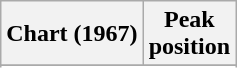<table class="wikitable sortable plainrowheaders" style="text-align:center">
<tr>
<th>Chart (1967)</th>
<th>Peak<br>position</th>
</tr>
<tr>
</tr>
<tr>
</tr>
</table>
